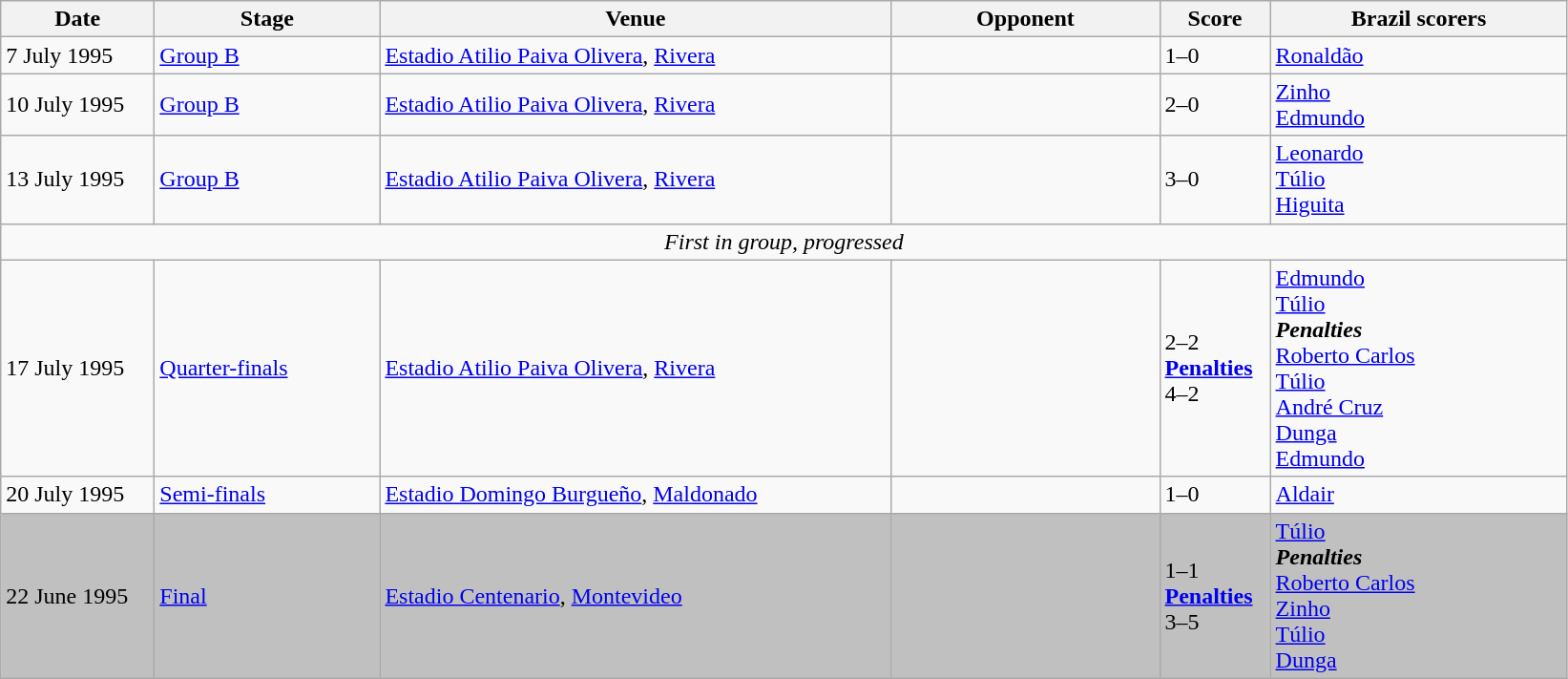<table class="wikitable">
<tr>
<th width=100px>Date</th>
<th width=150px>Stage</th>
<th width=350px>Venue</th>
<th width=180px>Opponent</th>
<th width=70px>Score</th>
<th width=200px>Brazil scorers</th>
</tr>
<tr>
<td>7 July 1995</td>
<td><a href='#'>Group B</a></td>
<td><a href='#'>Estadio Atilio Paiva Olivera</a>, <a href='#'>Rivera</a></td>
<td></td>
<td>1–0</td>
<td><a href='#'>Ronaldão</a> </td>
</tr>
<tr>
<td>10 July 1995</td>
<td><a href='#'>Group B</a></td>
<td><a href='#'>Estadio Atilio Paiva Olivera</a>, <a href='#'>Rivera</a></td>
<td></td>
<td>2–0</td>
<td><a href='#'>Zinho</a>  <br> <a href='#'>Edmundo</a> </td>
</tr>
<tr>
<td>13 July 1995</td>
<td><a href='#'>Group B</a></td>
<td><a href='#'>Estadio Atilio Paiva Olivera</a>, <a href='#'>Rivera</a></td>
<td></td>
<td>3–0</td>
<td><a href='#'>Leonardo</a>  <br> <a href='#'>Túlio</a>  <br> <a href='#'>Higuita</a> </td>
</tr>
<tr>
<td colspan="6" style="text-align:center;"><em>First in group, progressed</em></td>
</tr>
<tr>
<td>17 July 1995</td>
<td><a href='#'>Quarter-finals</a></td>
<td><a href='#'>Estadio Atilio Paiva Olivera</a>, <a href='#'>Rivera</a></td>
<td></td>
<td>2–2 <br> <strong><a href='#'>Penalties</a></strong> <br> 4–2</td>
<td><a href='#'>Edmundo</a>  <br> <a href='#'>Túlio</a> <br><strong><em>Penalties</em></strong> <br> <a href='#'>Roberto Carlos</a>  <br> <a href='#'>Túlio</a>  <br> <a href='#'>André Cruz</a>  <br> <a href='#'>Dunga</a>  <br> <a href='#'>Edmundo</a> </td>
</tr>
<tr>
<td>20 July 1995</td>
<td><a href='#'>Semi-finals</a></td>
<td><a href='#'>Estadio Domingo Burgueño</a>, <a href='#'>Maldonado</a></td>
<td></td>
<td>1–0</td>
<td><a href='#'>Aldair</a> </td>
</tr>
<tr style="background:silver;">
<td>22 June 1995</td>
<td><a href='#'>Final</a></td>
<td><a href='#'>Estadio Centenario</a>, <a href='#'>Montevideo</a></td>
<td></td>
<td>1–1 <br> <strong><a href='#'>Penalties</a></strong> <br> 3–5</td>
<td><a href='#'>Túlio</a> <br><strong><em>Penalties</em></strong> <br> <a href='#'>Roberto Carlos</a>  <br> <a href='#'>Zinho</a>  <br> <a href='#'>Túlio</a>  <br> <a href='#'>Dunga</a> </td>
</tr>
</table>
